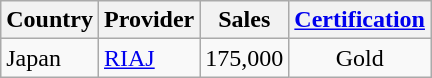<table class="wikitable sortable">
<tr>
<th>Country</th>
<th>Provider</th>
<th>Sales</th>
<th><a href='#'>Certification</a></th>
</tr>
<tr>
<td>Japan</td>
<td><a href='#'>RIAJ</a></td>
<td style="text-align:center;">175,000</td>
<td style="text-align:center;">Gold</td>
</tr>
</table>
